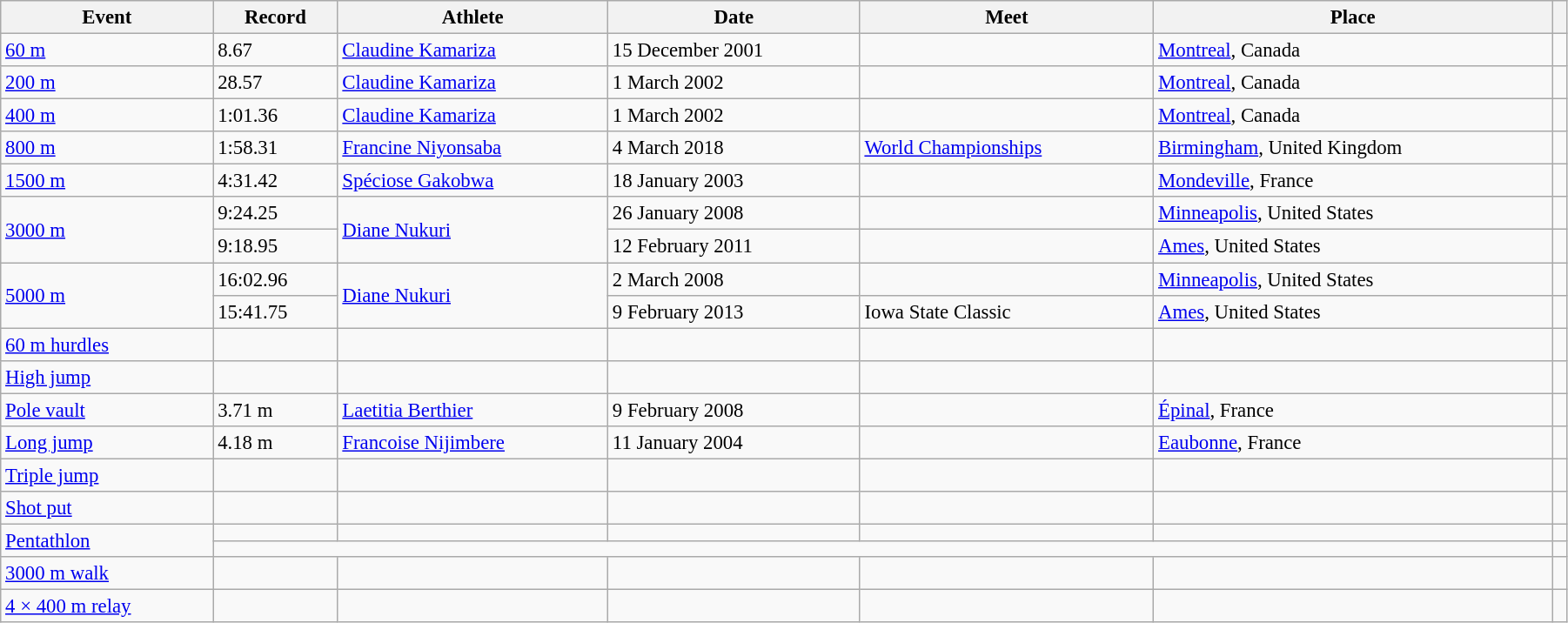<table class="wikitable" style="font-size:95%; width: 95%;">
<tr>
<th>Event</th>
<th>Record</th>
<th>Athlete</th>
<th>Date</th>
<th>Meet</th>
<th>Place</th>
<th></th>
</tr>
<tr>
<td><a href='#'>60 m</a></td>
<td>8.67</td>
<td><a href='#'>Claudine Kamariza</a></td>
<td>15 December 2001</td>
<td></td>
<td><a href='#'>Montreal</a>, Canada</td>
<td></td>
</tr>
<tr>
<td><a href='#'>200 m</a></td>
<td>28.57</td>
<td><a href='#'>Claudine Kamariza</a></td>
<td>1 March 2002</td>
<td></td>
<td><a href='#'>Montreal</a>, Canada</td>
<td></td>
</tr>
<tr>
<td><a href='#'>400 m</a></td>
<td>1:01.36</td>
<td><a href='#'>Claudine Kamariza</a></td>
<td>1 March 2002</td>
<td></td>
<td><a href='#'>Montreal</a>, Canada</td>
<td></td>
</tr>
<tr>
<td><a href='#'>800 m</a></td>
<td>1:58.31</td>
<td><a href='#'>Francine Niyonsaba</a></td>
<td>4 March 2018</td>
<td><a href='#'>World Championships</a></td>
<td><a href='#'>Birmingham</a>, United Kingdom</td>
<td></td>
</tr>
<tr>
<td><a href='#'>1500 m</a></td>
<td>4:31.42</td>
<td><a href='#'>Spéciose Gakobwa</a></td>
<td>18 January 2003</td>
<td></td>
<td><a href='#'>Mondeville</a>, France</td>
<td></td>
</tr>
<tr>
<td rowspan=2><a href='#'>3000 m</a></td>
<td>9:24.25</td>
<td rowspan=2><a href='#'>Diane Nukuri</a></td>
<td>26 January 2008</td>
<td></td>
<td><a href='#'>Minneapolis</a>, United States</td>
<td></td>
</tr>
<tr>
<td>9:18.95 </td>
<td>12 February 2011</td>
<td></td>
<td><a href='#'>Ames</a>, United States</td>
<td></td>
</tr>
<tr>
<td rowspan=2><a href='#'>5000 m</a></td>
<td>16:02.96</td>
<td rowspan=2><a href='#'>Diane Nukuri</a></td>
<td>2 March 2008</td>
<td></td>
<td><a href='#'>Minneapolis</a>, United States</td>
<td></td>
</tr>
<tr>
<td>15:41.75 </td>
<td>9 February 2013</td>
<td>Iowa State Classic</td>
<td><a href='#'>Ames</a>, United States</td>
<td></td>
</tr>
<tr>
<td><a href='#'>60 m hurdles</a></td>
<td></td>
<td></td>
<td></td>
<td></td>
<td></td>
<td></td>
</tr>
<tr>
<td><a href='#'>High jump</a></td>
<td></td>
<td></td>
<td></td>
<td></td>
<td></td>
<td></td>
</tr>
<tr>
<td><a href='#'>Pole vault</a></td>
<td>3.71 m</td>
<td><a href='#'>Laetitia Berthier</a></td>
<td>9 February 2008</td>
<td></td>
<td><a href='#'>Épinal</a>, France</td>
<td></td>
</tr>
<tr>
<td><a href='#'>Long jump</a></td>
<td>4.18 m</td>
<td><a href='#'>Francoise Nijimbere</a></td>
<td>11 January 2004</td>
<td></td>
<td><a href='#'>Eaubonne</a>, France</td>
<td></td>
</tr>
<tr>
<td><a href='#'>Triple jump</a></td>
<td></td>
<td></td>
<td></td>
<td></td>
<td></td>
<td></td>
</tr>
<tr>
<td><a href='#'>Shot put</a></td>
<td></td>
<td></td>
<td></td>
<td></td>
<td></td>
<td></td>
</tr>
<tr>
<td rowspan=2><a href='#'>Pentathlon</a></td>
<td></td>
<td></td>
<td></td>
<td></td>
<td></td>
<td></td>
</tr>
<tr>
<td colspan=5></td>
<td></td>
</tr>
<tr>
<td><a href='#'>3000 m walk</a></td>
<td></td>
<td></td>
<td></td>
<td></td>
<td></td>
<td></td>
</tr>
<tr>
<td><a href='#'>4 × 400 m relay</a></td>
<td></td>
<td></td>
<td></td>
<td></td>
<td></td>
<td></td>
</tr>
</table>
